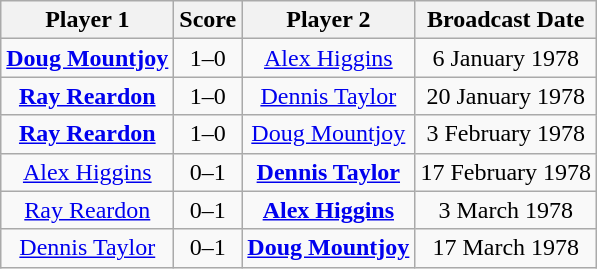<table class="wikitable" style="text-align: center">
<tr>
<th>Player 1</th>
<th>Score</th>
<th>Player 2</th>
<th>Broadcast Date</th>
</tr>
<tr>
<td> <strong><a href='#'>Doug Mountjoy</a></strong></td>
<td>1–0</td>
<td> <a href='#'>Alex Higgins</a></td>
<td>6 January 1978</td>
</tr>
<tr>
<td> <strong><a href='#'>Ray Reardon</a></strong></td>
<td>1–0</td>
<td> <a href='#'>Dennis Taylor</a></td>
<td>20 January 1978</td>
</tr>
<tr>
<td> <strong><a href='#'>Ray Reardon</a></strong></td>
<td>1–0</td>
<td> <a href='#'>Doug Mountjoy</a></td>
<td>3 February 1978</td>
</tr>
<tr>
<td> <a href='#'>Alex Higgins</a></td>
<td>0–1</td>
<td> <strong><a href='#'>Dennis Taylor</a></strong></td>
<td>17 February 1978</td>
</tr>
<tr>
<td> <a href='#'>Ray Reardon</a></td>
<td>0–1</td>
<td> <strong><a href='#'>Alex Higgins</a></strong></td>
<td>3 March 1978</td>
</tr>
<tr>
<td> <a href='#'>Dennis Taylor</a></td>
<td>0–1</td>
<td> <strong><a href='#'>Doug Mountjoy</a></strong></td>
<td>17 March 1978</td>
</tr>
</table>
